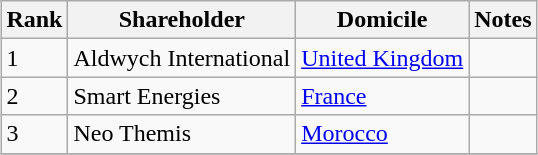<table class="wikitable sortable" style="margin: 0.5em auto">
<tr>
<th>Rank</th>
<th>Shareholder</th>
<th>Domicile</th>
<th>Notes</th>
</tr>
<tr>
<td>1</td>
<td>Aldwych International</td>
<td><a href='#'>United Kingdom</a></td>
<td></td>
</tr>
<tr>
<td>2</td>
<td>Smart Energies</td>
<td><a href='#'>France</a></td>
<td></td>
</tr>
<tr>
<td>3</td>
<td>Neo Themis</td>
<td><a href='#'>Morocco</a></td>
<td></td>
</tr>
<tr>
</tr>
</table>
